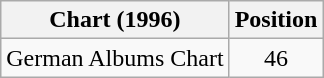<table class="wikitable sortable plainrowheaders" style="text-align:center;">
<tr>
<th scope="column">Chart (1996)</th>
<th scope="column">Position</th>
</tr>
<tr>
<td align="left">German Albums Chart</td>
<td align="center">46</td>
</tr>
</table>
